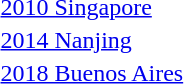<table>
<tr>
<td><a href='#'>2010 Singapore</a><br></td>
<td></td>
<td></td>
<td></td>
</tr>
<tr>
<td><a href='#'>2014 Nanjing</a><br></td>
<td></td>
<td></td>
<td></td>
</tr>
<tr>
<td><a href='#'>2018 Buenos Aires</a><br></td>
<td></td>
<td></td>
<td></td>
</tr>
</table>
